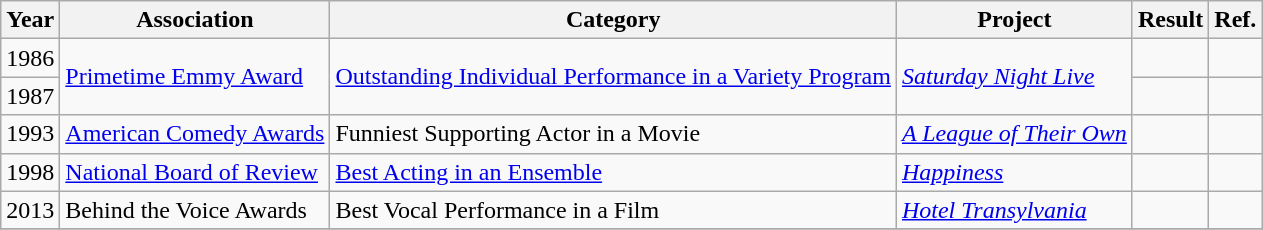<table class="wikitable plainrowheaders">
<tr>
<th scope="col">Year</th>
<th scope="col">Association</th>
<th scope="col">Category</th>
<th scope="col">Project</th>
<th scope="col">Result</th>
<th scope="col" class="unsortable">Ref.</th>
</tr>
<tr>
<td>1986</td>
<td rowspan=2><a href='#'>Primetime Emmy Award</a></td>
<td rowspan=2><a href='#'>Outstanding Individual Performance in a Variety Program</a></td>
<td rowspan=2><em><a href='#'>Saturday Night Live</a></em></td>
<td></td>
<td></td>
</tr>
<tr>
<td>1987</td>
<td></td>
<td></td>
</tr>
<tr>
<td>1993</td>
<td><a href='#'>American Comedy Awards</a></td>
<td>Funniest Supporting Actor in a Movie</td>
<td><em><a href='#'>A League of Their Own</a></em></td>
<td></td>
<td></td>
</tr>
<tr>
<td>1998</td>
<td><a href='#'>National Board of Review</a></td>
<td><a href='#'>Best Acting in an Ensemble</a></td>
<td><em><a href='#'>Happiness</a></em></td>
<td></td>
<td></td>
</tr>
<tr>
<td>2013</td>
<td>Behind the Voice Awards</td>
<td>Best Vocal Performance in a Film</td>
<td><em><a href='#'>Hotel Transylvania</a></em></td>
<td></td>
<td></td>
</tr>
<tr>
</tr>
</table>
